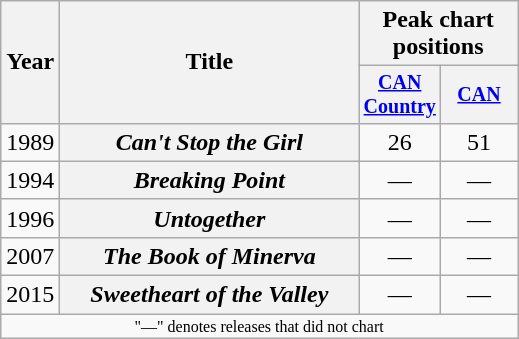<table class="wikitable plainrowheaders" style=text-align:center;>
<tr>
<th scope="col" rowspan="2">Year</th>
<th scope="col" rowspan="2" style="width:12em;">Title</th>
<th scope="col" colspan="2">Peak chart<br>positions</th>
</tr>
<tr style="font-size:smaller;">
<th width="45"><a href='#'>CAN Country</a></th>
<th width="45"><a href='#'>CAN</a></th>
</tr>
<tr>
<td>1989</td>
<th scope="row"><em>Can't Stop the Girl</em></th>
<td>26</td>
<td>51</td>
</tr>
<tr>
<td>1994</td>
<th scope="row"><em>Breaking Point</em></th>
<td>—</td>
<td>—</td>
</tr>
<tr>
<td>1996</td>
<th scope="row"><em>Untogether</em></th>
<td>—</td>
<td>—</td>
</tr>
<tr>
<td>2007</td>
<th scope="row"><em>The Book of Minerva</em></th>
<td>—</td>
<td>—</td>
</tr>
<tr>
<td>2015</td>
<th scope="row"><em>Sweetheart of the Valley</em></th>
<td>—</td>
<td>—</td>
</tr>
<tr>
<td colspan="4" style="font-size:8pt">"—" denotes releases that did not chart</td>
</tr>
</table>
